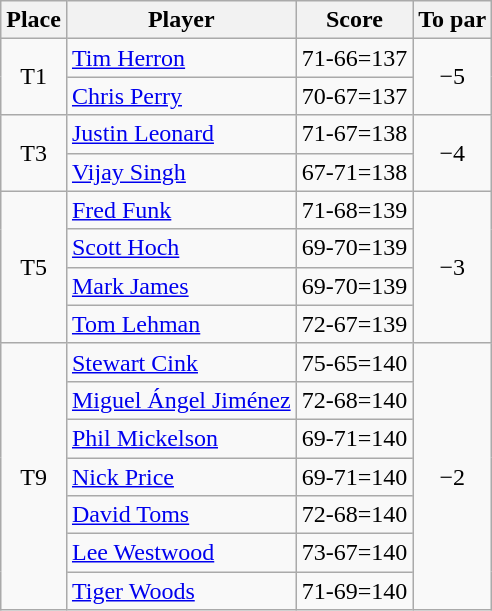<table class="wikitable">
<tr>
<th>Place</th>
<th>Player</th>
<th>Score</th>
<th>To par</th>
</tr>
<tr>
<td rowspan="2" align=center>T1</td>
<td> <a href='#'>Tim Herron</a></td>
<td align=center>71-66=137</td>
<td rowspan="2" align=center>−5</td>
</tr>
<tr>
<td> <a href='#'>Chris Perry</a></td>
<td align=center>70-67=137</td>
</tr>
<tr>
<td rowspan="2" align=center>T3</td>
<td> <a href='#'>Justin Leonard</a></td>
<td align=center>71-67=138</td>
<td rowspan="2" align=center>−4</td>
</tr>
<tr>
<td> <a href='#'>Vijay Singh</a></td>
<td align=center>67-71=138</td>
</tr>
<tr>
<td rowspan="4" align=center>T5</td>
<td> <a href='#'>Fred Funk</a></td>
<td align=center>71-68=139</td>
<td rowspan="4" align=center>−3</td>
</tr>
<tr>
<td> <a href='#'>Scott Hoch</a></td>
<td align=center>69-70=139</td>
</tr>
<tr>
<td> <a href='#'>Mark James</a></td>
<td align=center>69-70=139</td>
</tr>
<tr>
<td> <a href='#'>Tom Lehman</a></td>
<td align=center>72-67=139</td>
</tr>
<tr>
<td rowspan="7" align=center>T9</td>
<td> <a href='#'>Stewart Cink</a></td>
<td align=center>75-65=140</td>
<td rowspan="7" align=center>−2</td>
</tr>
<tr>
<td> <a href='#'>Miguel Ángel Jiménez</a></td>
<td align=center>72-68=140</td>
</tr>
<tr>
<td> <a href='#'>Phil Mickelson</a></td>
<td align=center>69-71=140</td>
</tr>
<tr>
<td> <a href='#'>Nick Price</a></td>
<td align=center>69-71=140</td>
</tr>
<tr>
<td> <a href='#'>David Toms</a></td>
<td align=center>72-68=140</td>
</tr>
<tr>
<td> <a href='#'>Lee Westwood</a></td>
<td align=center>73-67=140</td>
</tr>
<tr>
<td> <a href='#'>Tiger Woods</a></td>
<td align=center>71-69=140</td>
</tr>
</table>
